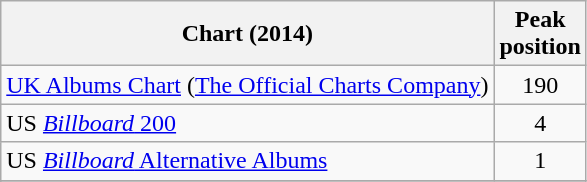<table class="wikitable sortable plainrowheaders">
<tr>
<th scope="col">Chart (2014)</th>
<th scope="col">Peak<br>position</th>
</tr>
<tr>
<td><a href='#'>UK Albums Chart</a> (<a href='#'>The Official Charts Company</a>)</td>
<td style="text-align:center;">190</td>
</tr>
<tr>
<td>US <a href='#'><em>Billboard</em> 200</a></td>
<td style="text-align:center;">4</td>
</tr>
<tr>
<td>US <a href='#'><em>Billboard</em> Alternative Albums</a></td>
<td style="text-align:center;">1</td>
</tr>
<tr>
</tr>
<tr>
</tr>
<tr>
</tr>
</table>
